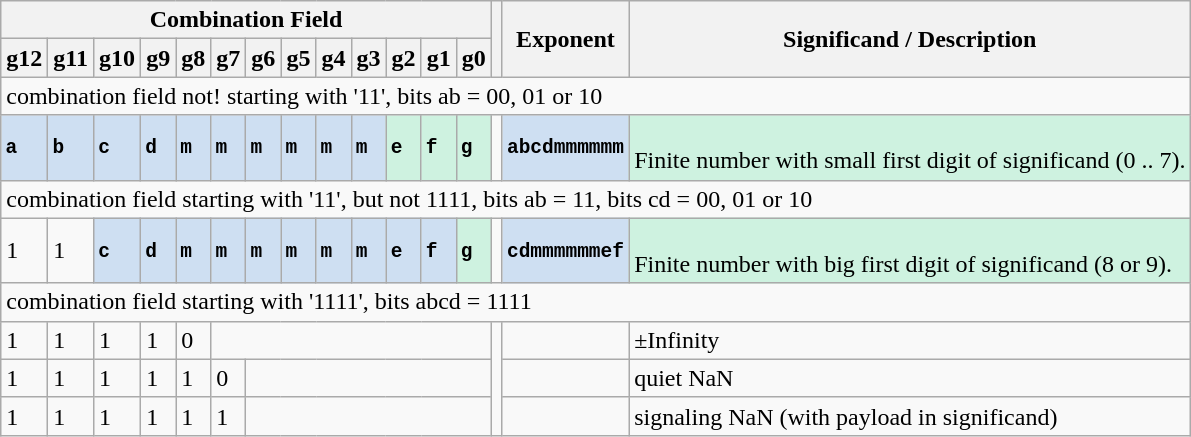<table class="wikitable" style="text-align:left; border-width:0;">
<tr>
<th colspan="13">Combination Field</th>
<th rowspan="2"></th>
<th rowspan="2">Exponent</th>
<th rowspan="2">Significand / Description</th>
</tr>
<tr>
<th>g12</th>
<th>g11</th>
<th>g10</th>
<th>g9</th>
<th>g8</th>
<th>g7</th>
<th>g6</th>
<th>g5</th>
<th>g4</th>
<th>g3</th>
<th>g2</th>
<th>g1</th>
<th>g0</th>
</tr>
<tr>
<td colspan="16">combination field not! starting with '11', bits ab = 00, 01 or 10</td>
</tr>
<tr>
<td style="font-family:monospace; background:#cedff2;"><strong>a</strong></td>
<td style="font-family:monospace; background:#cedff2;"><strong>b</strong></td>
<td style="font-family:monospace; background:#cedff2;"><strong>c</strong></td>
<td style="font-family:monospace; background:#cedff2;"><strong>d</strong></td>
<td style="font-family:monospace; background:#cedff2;"><strong>m</strong></td>
<td style="font-family:monospace; background:#cedff2;"><strong>m</strong></td>
<td style="font-family:monospace; background:#cedff2;"><strong>m</strong></td>
<td style="font-family:monospace; background:#cedff2;"><strong>m</strong></td>
<td style="font-family:monospace; background:#cedff2;"><strong>m</strong></td>
<td style="font-family:monospace; background:#cedff2;"><strong>m</strong></td>
<td style="font-family:monospace; background:#cef2e0;"><strong>e</strong></td>
<td style="font-family:monospace; background:#cef2e0;"><strong>f</strong></td>
<td style="font-family:monospace; background:#cef2e0;"><strong>g</strong></td>
<td></td>
<td style="font-family:monospace; background:#cedff2;"><strong>abcdmmmmmm</strong></td>
<td style="background:#cef2e0;"><br>Finite number with small first digit of significand (0 .. 7).</td>
</tr>
<tr>
<td colspan="16">combination field starting with '11', but not 1111, bits ab = 11, bits cd = 00, 01 or 10</td>
</tr>
<tr>
<td>1</td>
<td>1</td>
<td style="font-family:monospace; background:#cedff2;"><strong>c</strong></td>
<td style="font-family:monospace; background:#cedff2;"><strong>d</strong></td>
<td style="font-family:monospace; background:#cedff2;"><strong>m</strong></td>
<td style="font-family:monospace; background:#cedff2;"><strong>m</strong></td>
<td style="font-family:monospace; background:#cedff2;"><strong>m</strong></td>
<td style="font-family:monospace; background:#cedff2;"><strong>m</strong></td>
<td style="font-family:monospace; background:#cedff2;"><strong>m</strong></td>
<td style="font-family:monospace; background:#cedff2;"><strong>m</strong></td>
<td style="font-family:monospace; background:#cedff2;"><strong>e</strong></td>
<td style="font-family:monospace; background:#cedff2;"><strong>f</strong></td>
<td style="font-family:monospace; background:#cef2e0;"><strong>g</strong></td>
<td></td>
<td style="font-family:monospace; background:#cedff2;"><strong>cdmmmmmmef</strong></td>
<td style="background:#cef2e0;"><br>Finite number with big first digit of significand (8 or 9).</td>
</tr>
<tr>
<td colspan="16">combination field starting with '1111', bits abcd = 1111</td>
</tr>
<tr>
<td>1</td>
<td>1</td>
<td>1</td>
<td>1</td>
<td>0</td>
<td colspan="8"></td>
<td rowspan="3"></td>
<td></td>
<td>±Infinity</td>
</tr>
<tr>
<td>1</td>
<td>1</td>
<td>1</td>
<td>1</td>
<td>1</td>
<td>0</td>
<td colspan="7"></td>
<td></td>
<td>quiet NaN</td>
</tr>
<tr>
<td>1</td>
<td>1</td>
<td>1</td>
<td>1</td>
<td>1</td>
<td>1</td>
<td colspan="7"></td>
<td></td>
<td>signaling NaN (with payload in significand)</td>
</tr>
</table>
